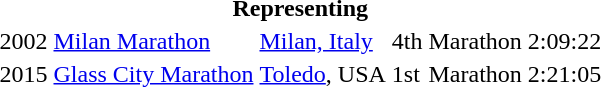<table>
<tr>
<th colspan="6">Representing </th>
</tr>
<tr>
<td>2002</td>
<td><a href='#'>Milan Marathon</a></td>
<td><a href='#'>Milan, Italy</a></td>
<td>4th</td>
<td>Marathon</td>
<td>2:09:22</td>
</tr>
<tr>
<td>2015</td>
<td><a href='#'>Glass City Marathon</a></td>
<td><a href='#'>Toledo</a>, USA</td>
<td>1st</td>
<td>Marathon</td>
<td>2:21:05</td>
</tr>
</table>
